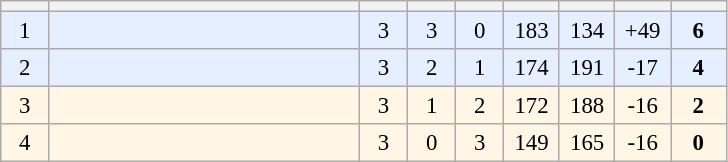<table class="wikitable" style="text-align:center; font-size:95%">
<tr>
<th width="25"></th>
<th width="200"></th>
<th width="25"></th>
<th width="25"></th>
<th width="25"></th>
<th width="30"></th>
<th width="30"></th>
<th width="30"></th>
<th width="30"></th>
</tr>
<tr style="background:#e6efff">
<td>1</td>
<td style="text-align:left"></td>
<td>3</td>
<td>3</td>
<td>0</td>
<td>183</td>
<td>134</td>
<td>+49</td>
<td><strong>6</strong></td>
</tr>
<tr style="background:#e6efff">
<td>2</td>
<td style="text-align:left"></td>
<td>3</td>
<td>2</td>
<td>1</td>
<td>174</td>
<td>191</td>
<td>-17</td>
<td><strong>4</strong></td>
</tr>
<tr style="background:#fff6e6">
<td>3</td>
<td style="text-align:left"></td>
<td>3</td>
<td>1</td>
<td>2</td>
<td>172</td>
<td>188</td>
<td>-16</td>
<td><strong>2</strong></td>
</tr>
<tr style="background:#fff6e6">
<td>4</td>
<td style="text-align:left"></td>
<td>3</td>
<td>0</td>
<td>3</td>
<td>149</td>
<td>165</td>
<td>-16</td>
<td><strong>0</strong></td>
</tr>
</table>
